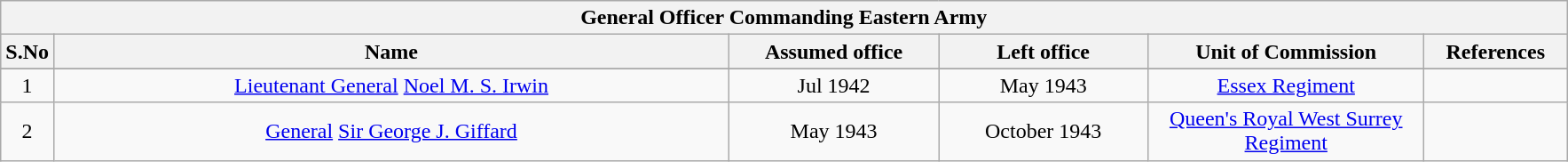<table class="wikitable sortable" style="text-align:center">
<tr>
<th colspan="6"><strong>General Officer Commanding Eastern Army</strong></th>
</tr>
<tr style="background:#cccccc">
<th scope="col" style="width: 20px;">S.No</th>
<th scope="col" style="width: 500px;">Name</th>
<th scope="col" style="width: 150px;">Assumed office</th>
<th scope="col" style="width: 150px;">Left office</th>
<th scope="col" style="width: 200px;">Unit of Commission</th>
<th scope="col" style="width: 100px;">References</th>
</tr>
<tr>
</tr>
<tr>
<td>1</td>
<td><a href='#'>Lieutenant General</a> <a href='#'>Noel M. S. Irwin</a> </td>
<td>Jul 1942</td>
<td>May 1943</td>
<td><a href='#'>Essex Regiment</a></td>
<td></td>
</tr>
<tr>
<td>2</td>
<td><a href='#'>General</a> <a href='#'>Sir George J. Giffard</a> </td>
<td>May 1943</td>
<td>October 1943</td>
<td><a href='#'>Queen's Royal West Surrey Regiment</a></td>
<td></td>
</tr>
</table>
